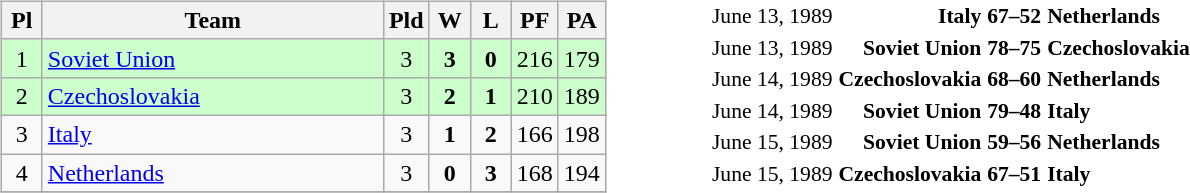<table>
<tr>
<td width="50%"><br><table class="wikitable" style="text-align: center;">
<tr>
<th width=20>Pl</th>
<th width=220>Team</th>
<th width=20>Pld</th>
<th width=20>W</th>
<th width=20>L</th>
<th width=20>PF</th>
<th width=20>PA</th>
</tr>
<tr bgcolor=ccffcc>
<td>1</td>
<td align="left"> <a href='#'>Soviet Union</a></td>
<td>3</td>
<td><strong>3</strong></td>
<td><strong>0</strong></td>
<td>216</td>
<td>179</td>
</tr>
<tr bgcolor=ccffcc>
<td>2</td>
<td align="left"> <a href='#'>Czechoslovakia</a></td>
<td>3</td>
<td><strong>2</strong></td>
<td><strong>1</strong></td>
<td>210</td>
<td>189</td>
</tr>
<tr>
<td>3</td>
<td align="left"> <a href='#'>Italy</a></td>
<td>3</td>
<td><strong>1</strong></td>
<td><strong>2</strong></td>
<td>166</td>
<td>198</td>
</tr>
<tr>
<td>4</td>
<td align="left"> <a href='#'>Netherlands</a></td>
<td>3</td>
<td><strong>0</strong></td>
<td><strong>3</strong></td>
<td>168</td>
<td>194</td>
</tr>
<tr>
</tr>
</table>
</td>
<td><br><table style="font-size:90%; margin: 0 auto;">
<tr>
<td>June 13, 1989</td>
<td align="right"><strong>Italy</strong> </td>
<td align="center"><strong>67–52</strong></td>
<td><strong> Netherlands</strong></td>
</tr>
<tr>
<td>June 13, 1989</td>
<td align="right"><strong>Soviet Union</strong> </td>
<td align="center"><strong>78–75</strong></td>
<td><strong> Czechoslovakia</strong></td>
</tr>
<tr>
<td>June 14, 1989</td>
<td align="right"><strong>Czechoslovakia</strong> </td>
<td align="center"><strong>68–60</strong></td>
<td><strong> Netherlands</strong></td>
</tr>
<tr>
<td>June 14, 1989</td>
<td align="right"><strong>Soviet Union</strong> </td>
<td align="center"><strong>79–48</strong></td>
<td><strong> Italy</strong></td>
</tr>
<tr>
<td>June 15, 1989</td>
<td align="right"><strong>Soviet Union</strong> </td>
<td align="center"><strong>59–56</strong></td>
<td><strong> Netherlands</strong></td>
</tr>
<tr>
<td>June 15, 1989</td>
<td align="right"><strong>Czechoslovakia</strong> </td>
<td align="center"><strong>67–51</strong></td>
<td><strong> Italy</strong></td>
</tr>
<tr>
</tr>
</table>
</td>
</tr>
</table>
